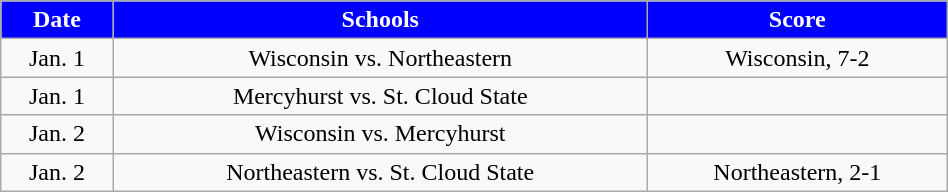<table class="wikitable" style="width:50%;">
<tr style="text-align:center; background:blue; color:#fff;">
<td><strong>Date</strong></td>
<td><strong>Schools</strong></td>
<td><strong>Score</strong></td>
</tr>
<tr style="text-align:center;" bgcolor="">
<td>Jan. 1</td>
<td>Wisconsin vs. Northeastern</td>
<td>Wisconsin, 7-2</td>
</tr>
<tr style="text-align:center;" bgcolor="">
<td>Jan. 1</td>
<td>Mercyhurst vs. St. Cloud State</td>
<td></td>
</tr>
<tr style="text-align:center;" bgcolor="">
<td>Jan. 2</td>
<td>Wisconsin vs. Mercyhurst</td>
<td></td>
</tr>
<tr style="text-align:center;" bgcolor="">
<td>Jan. 2</td>
<td>Northeastern vs. St. Cloud State</td>
<td>Northeastern, 2-1</td>
</tr>
</table>
